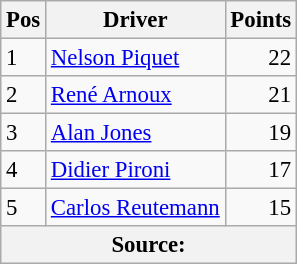<table class="wikitable" style="font-size: 95%;">
<tr>
<th>Pos</th>
<th>Driver</th>
<th>Points</th>
</tr>
<tr>
<td>1</td>
<td> <a href='#'>Nelson Piquet</a></td>
<td align="right">22</td>
</tr>
<tr>
<td>2</td>
<td> <a href='#'>René Arnoux</a></td>
<td align="right">21</td>
</tr>
<tr>
<td>3</td>
<td> <a href='#'>Alan Jones</a></td>
<td align="right">19</td>
</tr>
<tr>
<td>4</td>
<td> <a href='#'>Didier Pironi</a></td>
<td align="right">17</td>
</tr>
<tr>
<td>5</td>
<td> <a href='#'>Carlos Reutemann</a></td>
<td align="right">15</td>
</tr>
<tr>
<th colspan=4>Source: </th>
</tr>
</table>
